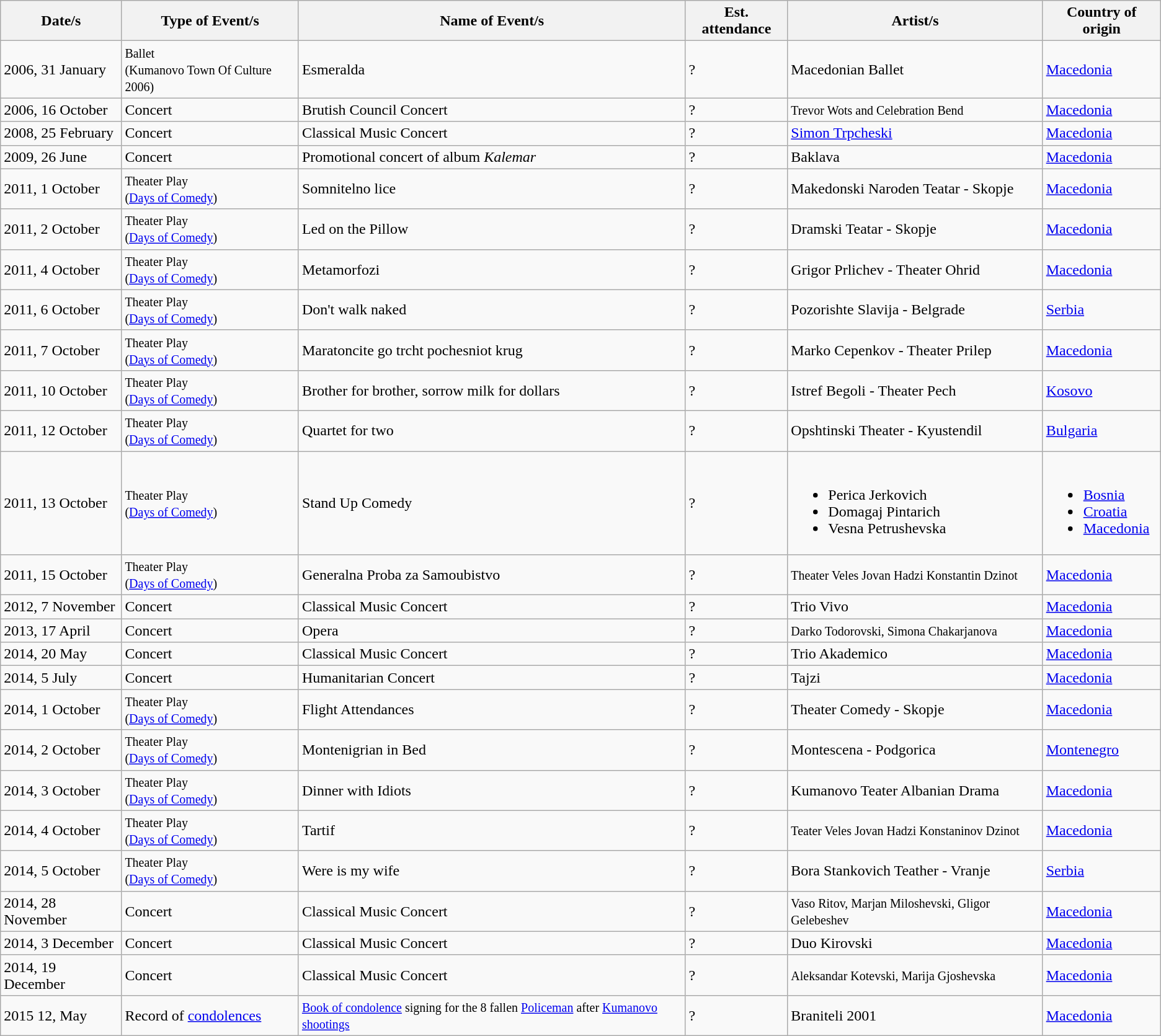<table class="wikitable sortable">
<tr>
<th>Date/s</th>
<th>Type of Event/s</th>
<th>Name of Event/s</th>
<th>Est. attendance</th>
<th>Artist/s</th>
<th>Country of origin</th>
</tr>
<tr>
<td>2006, 31 January</td>
<td><small>Ballet <br> (Kumanovo Town Of Culture 2006)</small></td>
<td>Esmeralda</td>
<td>?</td>
<td>Macedonian Ballet</td>
<td><a href='#'>Macedonia</a></td>
</tr>
<tr>
<td>2006, 16 October</td>
<td>Concert</td>
<td>Brutish Council Concert</td>
<td>?</td>
<td><small>Trevor Wots and Celebration Bend</small></td>
<td><a href='#'>Macedonia</a></td>
</tr>
<tr>
<td>2008, 25 February</td>
<td>Concert</td>
<td>Classical Music Concert</td>
<td>?</td>
<td><a href='#'>Simon Trpcheski</a></td>
<td><a href='#'>Macedonia</a></td>
</tr>
<tr>
<td>2009, 26 June</td>
<td>Concert</td>
<td>Promotional concert of album <em>Kalemar</em></td>
<td>?</td>
<td>Baklava</td>
<td><a href='#'>Macedonia</a></td>
</tr>
<tr>
<td>2011, 1 October</td>
<td><small>Theater Play <br>(<a href='#'>Days of Comedy</a>)</small></td>
<td>Somnitelno lice</td>
<td>?</td>
<td>Makedonski Naroden Teatar - Skopje</td>
<td><a href='#'>Macedonia</a></td>
</tr>
<tr>
<td>2011, 2 October</td>
<td><small>Theater Play <br>(<a href='#'>Days of Comedy</a>)</small></td>
<td>Led on the Pillow</td>
<td>?</td>
<td>Dramski Teatar - Skopje</td>
<td><a href='#'>Macedonia</a></td>
</tr>
<tr>
<td>2011, 4 October</td>
<td><small>Theater Play <br>(<a href='#'>Days of Comedy</a>)</small></td>
<td>Metamorfozi</td>
<td>?</td>
<td>Grigor Prlichev - Theater Ohrid</td>
<td><a href='#'>Macedonia</a></td>
</tr>
<tr>
<td>2011, 6 October</td>
<td><small>Theater Play <br>(<a href='#'>Days of Comedy</a>)</small></td>
<td>Don't walk naked</td>
<td>?</td>
<td>Pozorishte Slavija - Belgrade</td>
<td><a href='#'>Serbia</a></td>
</tr>
<tr>
<td>2011, 7 October</td>
<td><small>Theater Play <br>(<a href='#'>Days of Comedy</a>)</small></td>
<td>Maratoncite go trcht pochesniot krug</td>
<td>?</td>
<td>Marko Cepenkov - Theater Prilep</td>
<td><a href='#'>Macedonia</a></td>
</tr>
<tr>
<td>2011, 10 October</td>
<td><small>Theater Play <br>(<a href='#'>Days of Comedy</a>)</small></td>
<td>Brother for brother, sorrow milk for dollars</td>
<td>?</td>
<td>Istref Begoli - Theater Pech</td>
<td><a href='#'>Kosovo</a></td>
</tr>
<tr>
<td>2011, 12 October</td>
<td><small>Theater Play <br>(<a href='#'>Days of Comedy</a>)</small></td>
<td>Quartet for two</td>
<td>?</td>
<td>Opshtinski Theater - Kyustendil</td>
<td><a href='#'>Bulgaria</a></td>
</tr>
<tr>
<td>2011, 13 October</td>
<td><small>Theater Play <br>(<a href='#'>Days of Comedy</a>)</small></td>
<td>Stand Up Comedy</td>
<td>?</td>
<td><br><ul><li>Perica Jerkovich</li><li>Domagaj Pintarich</li><li>Vesna Petrushevska</li></ul></td>
<td><br><ul><li><a href='#'>Bosnia</a></li><li><a href='#'>Croatia</a></li><li><a href='#'>Macedonia</a></li></ul></td>
</tr>
<tr>
<td>2011, 15 October</td>
<td><small>Theater Play <br>(<a href='#'>Days of Comedy</a>)</small></td>
<td>Generalna Proba za Samoubistvo</td>
<td>?</td>
<td><small>Theater Veles Jovan Hadzi Konstantin Dzinot</small></td>
<td><a href='#'>Macedonia</a></td>
</tr>
<tr>
<td>2012, 7 November</td>
<td>Concert</td>
<td>Classical Music Concert</td>
<td>?</td>
<td>Trio Vivo</td>
<td><a href='#'>Macedonia</a></td>
</tr>
<tr>
<td>2013, 17 April</td>
<td>Concert</td>
<td>Opera</td>
<td>?</td>
<td><small>Darko Todorovski, Simona Chakarjanova</small></td>
<td><a href='#'>Macedonia</a></td>
</tr>
<tr>
<td>2014, 20 May</td>
<td>Concert</td>
<td>Classical Music Concert</td>
<td>?</td>
<td>Trio Akademico</td>
<td><a href='#'>Macedonia</a></td>
</tr>
<tr>
<td>2014, 5 July</td>
<td>Concert</td>
<td>Humanitarian Concert</td>
<td>?</td>
<td>Tajzi</td>
<td><a href='#'>Macedonia</a></td>
</tr>
<tr>
<td>2014, 1 October</td>
<td><small>Theater Play <br>(<a href='#'>Days of Comedy</a>)</small></td>
<td>Flight Attendances</td>
<td>?</td>
<td>Theater Comedy - Skopje</td>
<td><a href='#'>Macedonia</a></td>
</tr>
<tr>
<td>2014, 2 October</td>
<td><small>Theater Play <br>(<a href='#'>Days of Comedy</a>)</small></td>
<td>Montenigrian in Bed</td>
<td>?</td>
<td>Montescena - Podgorica</td>
<td><a href='#'>Montenegro</a></td>
</tr>
<tr>
<td>2014, 3 October</td>
<td><small>Theater Play <br>(<a href='#'>Days of Comedy</a>)</small></td>
<td>Dinner with Idiots</td>
<td>?</td>
<td>Kumanovo Teater Albanian Drama</td>
<td><a href='#'>Macedonia</a></td>
</tr>
<tr>
<td>2014, 4 October</td>
<td><small>Theater Play <br>(<a href='#'>Days of Comedy</a>)</small></td>
<td>Tartif</td>
<td>?</td>
<td><small>Teater Veles Jovan Hadzi Konstaninov Dzinot</small></td>
<td><a href='#'>Macedonia</a></td>
</tr>
<tr>
<td>2014, 5 October</td>
<td><small>Theater Play <br>(<a href='#'>Days of Comedy</a>)</small></td>
<td>Were is my wife</td>
<td>?</td>
<td>Bora Stankovich Teather - Vranje</td>
<td><a href='#'>Serbia</a></td>
</tr>
<tr>
<td>2014, 28 November</td>
<td>Concert</td>
<td>Classical Music Concert</td>
<td>?</td>
<td><small>Vaso Ritov, Marjan Miloshevski, Gligor Gelebeshev</small></td>
<td><a href='#'>Macedonia</a></td>
</tr>
<tr>
<td>2014, 3 December</td>
<td>Concert</td>
<td>Classical Music Concert</td>
<td>?</td>
<td>Duo Kirovski</td>
<td><a href='#'>Macedonia</a></td>
</tr>
<tr>
<td>2014, 19 December</td>
<td>Concert</td>
<td>Classical Music Concert</td>
<td>?</td>
<td><small>Aleksandar Kotevski, Marija Gjoshevska</small></td>
<td><a href='#'>Macedonia</a></td>
</tr>
<tr>
<td>2015 12, May</td>
<td>Record of <a href='#'>condolences</a></td>
<td><small><a href='#'>Book of condolence</a> signing for the 8 fallen <a href='#'>Policeman</a> after <a href='#'>Kumanovo shootings</a></small></td>
<td>?</td>
<td>Braniteli 2001</td>
<td><a href='#'>Macedonia</a></td>
</tr>
</table>
